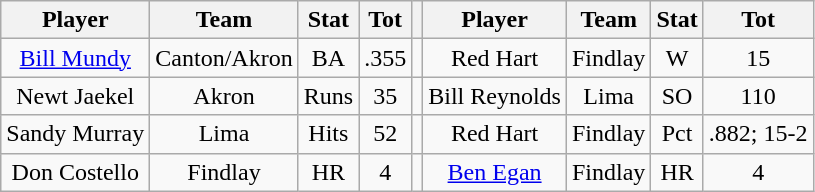<table class="wikitable" style="text-align:center">
<tr>
<th>Player</th>
<th>Team</th>
<th>Stat</th>
<th>Tot</th>
<th></th>
<th>Player</th>
<th>Team</th>
<th>Stat</th>
<th>Tot</th>
</tr>
<tr>
<td><a href='#'>Bill Mundy</a></td>
<td>Canton/Akron</td>
<td>BA</td>
<td>.355</td>
<td></td>
<td>Red Hart</td>
<td>Findlay</td>
<td>W</td>
<td>15</td>
</tr>
<tr>
<td>Newt Jaekel</td>
<td>Akron</td>
<td>Runs</td>
<td>35</td>
<td></td>
<td>Bill Reynolds</td>
<td>Lima</td>
<td>SO</td>
<td>110</td>
</tr>
<tr>
<td>Sandy Murray</td>
<td>Lima</td>
<td>Hits</td>
<td>52</td>
<td></td>
<td>Red Hart</td>
<td>Findlay</td>
<td>Pct</td>
<td>.882; 15-2</td>
</tr>
<tr>
<td>Don Costello</td>
<td>Findlay</td>
<td>HR</td>
<td>4</td>
<td></td>
<td><a href='#'>Ben Egan</a></td>
<td>Findlay</td>
<td>HR</td>
<td>4</td>
</tr>
</table>
